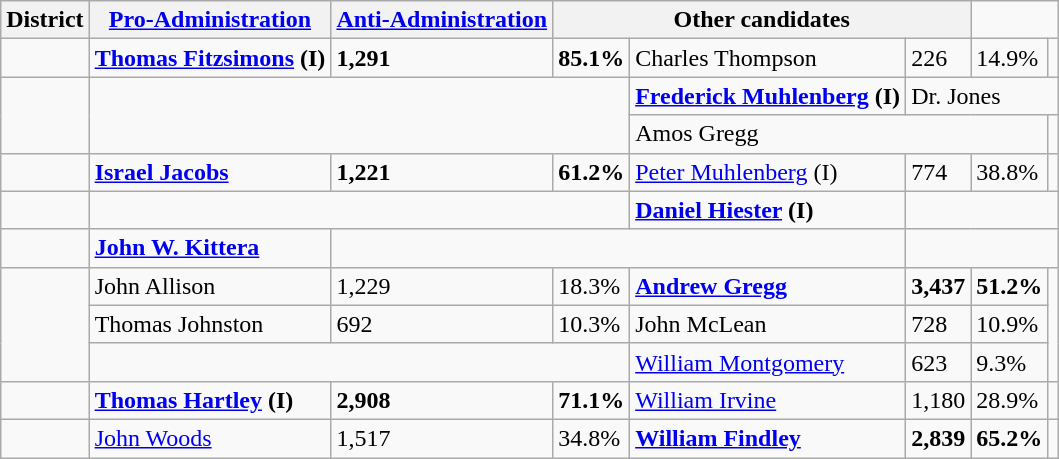<table class=wikitable>
<tr>
<th>District</th>
<th><a href='#'>Pro-Administration</a></th>
<th><a href='#'>Anti-Administration</a></th>
<th colspan="3">Other candidates</th>
</tr>
<tr>
<td></td>
<td><strong><a href='#'>Thomas Fitzsimons</a> (I)</strong></td>
<td><strong>1,291</strong></td>
<td><strong>85.1%</strong></td>
<td>Charles Thompson</td>
<td>226</td>
<td>14.9%</td>
<td colspan=3></td>
</tr>
<tr>
<td rowspan=2></td>
<td rowspan=2 colspan=3></td>
<td><strong><a href='#'>Frederick Muhlenberg</a> (I)</strong></td>
<td colspan=3>Dr. Jones</td>
</tr>
<tr>
<td colspan=3>Amos Gregg</td>
<td colspan=3></td>
</tr>
<tr>
<td></td>
<td><strong><a href='#'>Israel Jacobs</a></strong></td>
<td><strong>1,221</strong></td>
<td><strong>61.2%</strong></td>
<td><a href='#'>Peter Muhlenberg</a> (I)</td>
<td>774</td>
<td>38.8%</td>
<td colspan=3></td>
</tr>
<tr>
<td></td>
<td colspan=3></td>
<td><strong><a href='#'>Daniel Hiester</a> (I)</strong></td>
<td colspan=3></td>
</tr>
<tr>
<td></td>
<td><strong><a href='#'>John W. Kittera</a></strong></td>
<td colspan=3></td>
<td colspan=3></td>
</tr>
<tr>
<td rowspan=3></td>
<td>John Allison</td>
<td>1,229</td>
<td>18.3%</td>
<td><strong><a href='#'>Andrew Gregg</a></strong></td>
<td><strong>3,437</strong></td>
<td><strong>51.2%</strong></td>
<td colspan=3 rowspan=3></td>
</tr>
<tr>
<td>Thomas Johnston</td>
<td>692</td>
<td>10.3%</td>
<td>John McLean</td>
<td>728</td>
<td>10.9%</td>
</tr>
<tr>
<td colspan=3></td>
<td><a href='#'>William Montgomery</a></td>
<td>623</td>
<td>9.3%</td>
</tr>
<tr>
<td></td>
<td><strong><a href='#'>Thomas Hartley</a> (I)</strong></td>
<td><strong>2,908</strong></td>
<td><strong>71.1%</strong></td>
<td><a href='#'>William Irvine</a></td>
<td>1,180</td>
<td>28.9%</td>
<td colspan=3></td>
</tr>
<tr>
<td></td>
<td><a href='#'>John Woods</a></td>
<td>1,517</td>
<td>34.8%</td>
<td><strong><a href='#'>William Findley</a></strong></td>
<td><strong>2,839</strong></td>
<td><strong>65.2%</strong></td>
<td colspan=3></td>
</tr>
</table>
